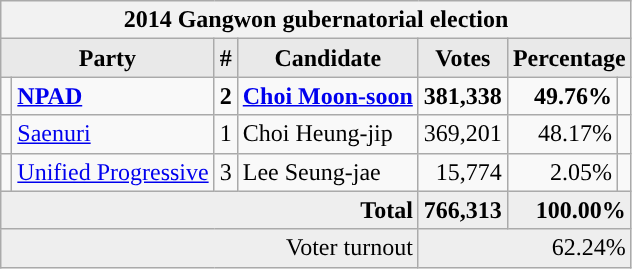<table class="wikitable">
<tr>
<th colspan="7">2014 Gangwon gubernatorial election</th>
</tr>
<tr>
<th style="background-color:#E9E9E9" colspan=2>Party</th>
<th style="background-color:#E9E9E9">#</th>
<th style="background-color:#E9E9E9">Candidate</th>
<th style="background-color:#E9E9E9">Votes</th>
<th style="background-color:#E9E9E9" colspan=2>Percentage</th>
</tr>
<tr style="font-weight:bold">
<td></td>
<td align=left><a href='#'>NPAD</a></td>
<td align=center>2</td>
<td align=left><a href='#'>Choi Moon-soon</a></td>
<td align=right>381,338</td>
<td align=right>49.76%</td>
<td align=right></td>
</tr>
<tr>
<td></td>
<td align=left><a href='#'>Saenuri</a></td>
<td align=center>1</td>
<td align=left>Choi Heung-jip</td>
<td align=right>369,201</td>
<td align=right>48.17%</td>
<td align=right></td>
</tr>
<tr>
<td></td>
<td align=left><a href='#'>Unified Progressive</a></td>
<td align=center>3</td>
<td align=left>Lee Seung-jae</td>
<td align=right>15,774</td>
<td align=right>2.05%</td>
<td align=right></td>
</tr>
<tr bgcolor="#EEEEEE" style="font-weight:bold">
<td colspan="4" align=right>Total</td>
<td align=right>766,313</td>
<td align=right colspan=2>100.00%</td>
</tr>
<tr bgcolor="#EEEEEE">
<td colspan="4" align="right">Voter turnout</td>
<td colspan="3" align="right">62.24%</td>
</tr>
</table>
